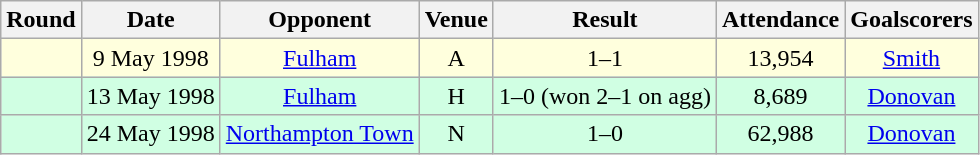<table class="wikitable sortable" style="text-align:center">
<tr>
<th>Round</th>
<th>Date</th>
<th>Opponent</th>
<th>Venue</th>
<th>Result</th>
<th>Attendance</th>
<th>Goalscorers</th>
</tr>
<tr style="background-color: #ffffdd;">
<td></td>
<td>9 May 1998</td>
<td><a href='#'>Fulham</a></td>
<td>A</td>
<td>1–1</td>
<td>13,954</td>
<td><a href='#'>Smith</a></td>
</tr>
<tr style="background-color: #d0ffe3;">
<td></td>
<td>13 May 1998</td>
<td><a href='#'>Fulham</a></td>
<td>H</td>
<td>1–0 (won 2–1 on agg)</td>
<td>8,689</td>
<td><a href='#'>Donovan</a></td>
</tr>
<tr style="background-color: #d0ffe3;">
<td></td>
<td>24 May 1998</td>
<td><a href='#'>Northampton Town</a></td>
<td>N</td>
<td>1–0</td>
<td>62,988</td>
<td><a href='#'>Donovan</a></td>
</tr>
</table>
